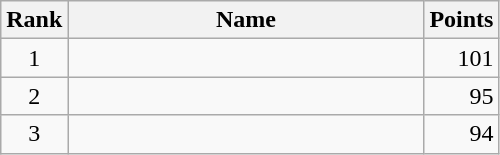<table class="wikitable" border="1">
<tr>
<th width=30>Rank</th>
<th width=230>Name</th>
<th width=25>Points</th>
</tr>
<tr>
<td align=center>1</td>
<td><strong></strong></td>
<td align=right>101</td>
</tr>
<tr>
<td align=center>2</td>
<td></td>
<td align=right>95</td>
</tr>
<tr>
<td align=center>3</td>
<td></td>
<td align=right>94</td>
</tr>
</table>
